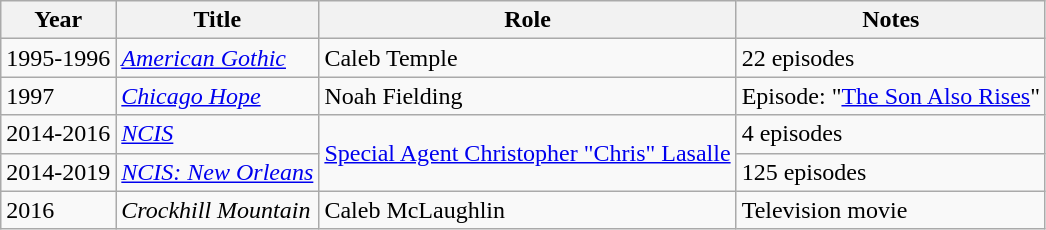<table class="wikitable">
<tr>
<th>Year</th>
<th>Title</th>
<th>Role</th>
<th>Notes</th>
</tr>
<tr>
<td>1995-1996</td>
<td><em><a href='#'>American Gothic</a></em></td>
<td>Caleb Temple</td>
<td>22 episodes</td>
</tr>
<tr>
<td>1997</td>
<td><em><a href='#'>Chicago Hope</a></em></td>
<td>Noah Fielding</td>
<td>Episode: "<a href='#'>The Son Also Rises</a>"</td>
</tr>
<tr>
<td>2014-2016</td>
<td><a href='#'><em>NCIS</em></a></td>
<td rowspan="2"><a href='#'>Special Agent Christopher "Chris" Lasalle</a></td>
<td>4 episodes</td>
</tr>
<tr>
<td>2014-2019</td>
<td><em><a href='#'>NCIS: New Orleans</a></em></td>
<td>125 episodes</td>
</tr>
<tr>
<td>2016</td>
<td><em>Crockhill Mountain</em></td>
<td>Caleb McLaughlin</td>
<td>Television movie</td>
</tr>
</table>
